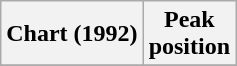<table class="wikitable sortable plainrowheaders" style="text-align:center">
<tr>
<th scope="col">Chart (1992)</th>
<th scope="col">Peak<br>position</th>
</tr>
<tr>
</tr>
</table>
